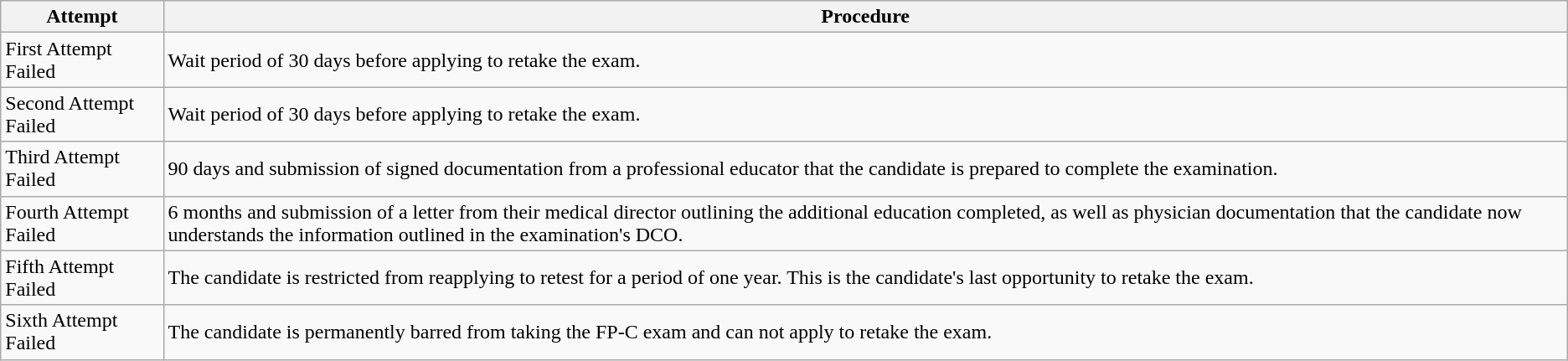<table class="wikitable">
<tr>
<th>Attempt</th>
<th>Procedure</th>
</tr>
<tr>
<td>First Attempt Failed</td>
<td>Wait period of 30 days before applying to retake the exam.</td>
</tr>
<tr>
<td>Second Attempt Failed</td>
<td>Wait period of 30 days before applying to retake the exam.</td>
</tr>
<tr>
<td>Third Attempt Failed</td>
<td>90 days and submission of signed documentation from a professional educator that the candidate is prepared to complete the examination.</td>
</tr>
<tr>
<td>Fourth Attempt Failed</td>
<td>6 months and submission of a letter from their medical director outlining the additional education completed, as well as physician documentation that the candidate now understands the information outlined in the examination's DCO.</td>
</tr>
<tr>
<td>Fifth Attempt Failed</td>
<td>The candidate is restricted from reapplying to retest for a period of one year. This is the candidate's last opportunity to retake the exam.</td>
</tr>
<tr>
<td>Sixth Attempt Failed</td>
<td>The candidate is permanently barred from taking the FP-C exam and can not apply to retake the exam.</td>
</tr>
</table>
